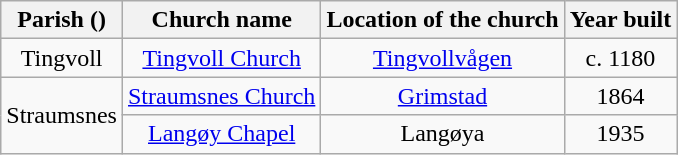<table class="wikitable" style="text-align:center">
<tr>
<th>Parish ()</th>
<th>Church name</th>
<th>Location of the church</th>
<th>Year built</th>
</tr>
<tr>
<td>Tingvoll</td>
<td><a href='#'>Tingvoll Church</a></td>
<td><a href='#'>Tingvollvågen</a></td>
<td>c. 1180</td>
</tr>
<tr>
<td rowspan="2">Straumsnes</td>
<td><a href='#'>Straumsnes Church</a></td>
<td><a href='#'>Grimstad</a></td>
<td>1864</td>
</tr>
<tr>
<td><a href='#'>Langøy Chapel</a></td>
<td>Langøya</td>
<td>1935</td>
</tr>
</table>
